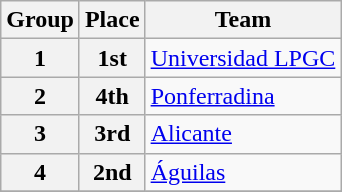<table class="wikitable">
<tr>
<th>Group</th>
<th>Place</th>
<th>Team</th>
</tr>
<tr>
<th>1</th>
<th>1st</th>
<td><a href='#'>Universidad LPGC</a></td>
</tr>
<tr>
<th>2</th>
<th>4th</th>
<td><a href='#'>Ponferradina</a></td>
</tr>
<tr>
<th>3</th>
<th>3rd</th>
<td><a href='#'>Alicante</a></td>
</tr>
<tr>
<th>4</th>
<th>2nd</th>
<td><a href='#'>Águilas</a></td>
</tr>
<tr>
</tr>
</table>
